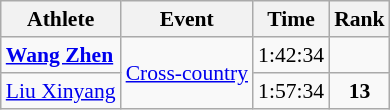<table class="wikitable"  style="font-size:90%; display:inline-table;">
<tr>
<th>Athlete</th>
<th>Event</th>
<th>Time</th>
<th>Rank</th>
</tr>
<tr>
<td><strong><a href='#'>Wang Zhen</a></strong></td>
<td rowspan=2><a href='#'>Cross-country</a></td>
<td align=center>1:42:34</td>
<td align=center></td>
</tr>
<tr>
<td><a href='#'>Liu Xinyang</a></td>
<td align=center>1:57:34</td>
<td align=center><strong>13</strong></td>
</tr>
</table>
